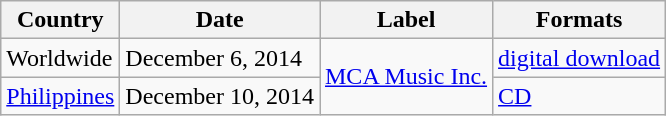<table class="wikitable">
<tr>
<th>Country</th>
<th>Date</th>
<th>Label</th>
<th>Formats</th>
</tr>
<tr>
<td>Worldwide</td>
<td>December 6, 2014</td>
<td rowspan="2"><a href='#'>MCA Music Inc.</a></td>
<td><a href='#'>digital download</a></td>
</tr>
<tr>
<td><a href='#'>Philippines</a></td>
<td>December 10, 2014</td>
<td><a href='#'>CD</a></td>
</tr>
</table>
